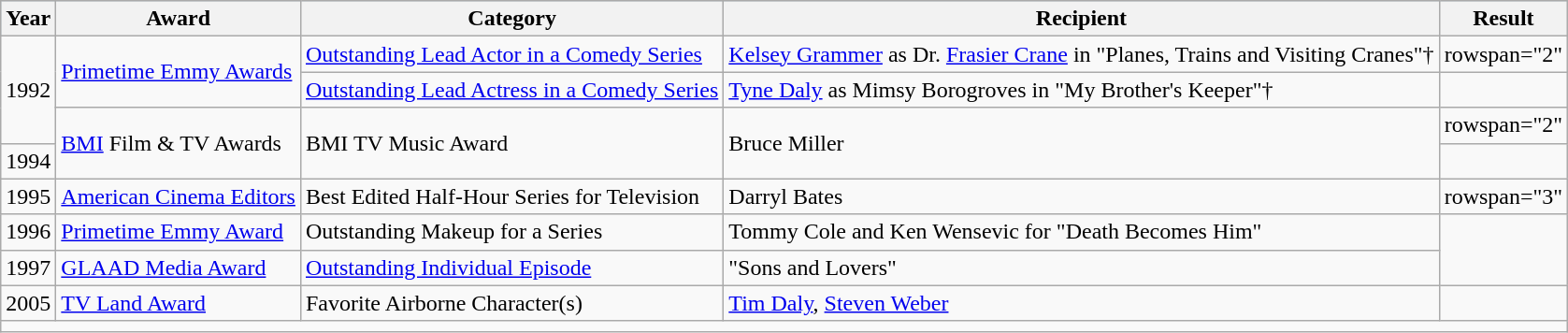<table class="wikitable">
<tr style="background:#b0c4de; text-align:center;">
<th>Year</th>
<th>Award</th>
<th>Category</th>
<th>Recipient</th>
<th>Result</th>
</tr>
<tr>
<td rowspan="3">1992</td>
<td rowspan="2"><a href='#'>Primetime Emmy Awards</a></td>
<td><a href='#'>Outstanding Lead Actor in a Comedy Series</a></td>
<td><a href='#'>Kelsey Grammer</a> as Dr. <a href='#'>Frasier Crane</a> in "Planes, Trains and Visiting Cranes"†</td>
<td>rowspan="2"</td>
</tr>
<tr>
<td><a href='#'>Outstanding Lead Actress in a Comedy Series</a></td>
<td><a href='#'>Tyne Daly</a> as Mimsy Borogroves in "My Brother's Keeper"†</td>
</tr>
<tr>
<td rowspan="2"><a href='#'>BMI</a> Film & TV Awards</td>
<td rowspan="2">BMI TV Music Award</td>
<td rowspan="2">Bruce Miller</td>
<td>rowspan="2"</td>
</tr>
<tr>
<td>1994</td>
</tr>
<tr>
<td>1995</td>
<td><a href='#'>American Cinema Editors</a></td>
<td>Best Edited Half-Hour Series for Television</td>
<td>Darryl Bates</td>
<td>rowspan="3"</td>
</tr>
<tr>
<td>1996</td>
<td><a href='#'>Primetime Emmy Award</a></td>
<td>Outstanding Makeup for a Series</td>
<td>Tommy Cole and Ken Wensevic for "Death Becomes Him"</td>
</tr>
<tr>
<td>1997</td>
<td><a href='#'>GLAAD Media Award</a></td>
<td><a href='#'>Outstanding Individual Episode</a></td>
<td>"Sons and Lovers"</td>
</tr>
<tr>
<td>2005</td>
<td><a href='#'>TV Land Award</a></td>
<td>Favorite Airborne Character(s)</td>
<td><a href='#'>Tim Daly</a>, <a href='#'>Steven Weber</a></td>
<td></td>
</tr>
<tr>
<td style="text-align:center;" colspan="5"></td>
</tr>
</table>
